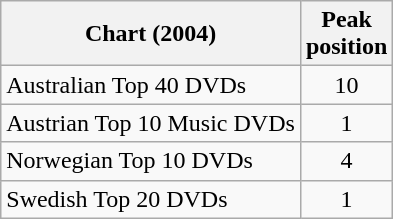<table class="wikitable sortable">
<tr>
<th scope="col">Chart (2004)</th>
<th scope="col">Peak<br>position</th>
</tr>
<tr>
<td>Australian Top 40 DVDs</td>
<td style="text-align:center;">10</td>
</tr>
<tr>
<td>Austrian Top 10 Music DVDs</td>
<td style="text-align:center;">1</td>
</tr>
<tr>
<td>Norwegian Top 10 DVDs</td>
<td style="text-align:center;">4</td>
</tr>
<tr>
<td>Swedish Top 20 DVDs</td>
<td style="text-align:center;">1</td>
</tr>
</table>
